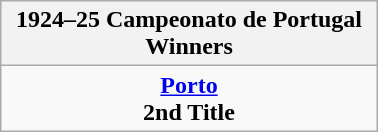<table class="wikitable" style="text-align: center; margin: 0 auto; width: 20%">
<tr>
<th>1924–25 Campeonato de Portugal Winners</th>
</tr>
<tr>
<td><strong><a href='#'>Porto</a></strong><br><strong>2nd Title</strong></td>
</tr>
</table>
